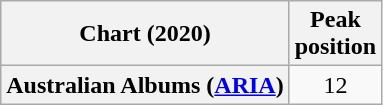<table class="wikitable plainrowheaders" style="text-align:center">
<tr>
<th scope="col">Chart (2020)</th>
<th scope="col">Peak<br>position</th>
</tr>
<tr>
<th scope="row">Australian Albums (<a href='#'>ARIA</a>)</th>
<td>12</td>
</tr>
</table>
